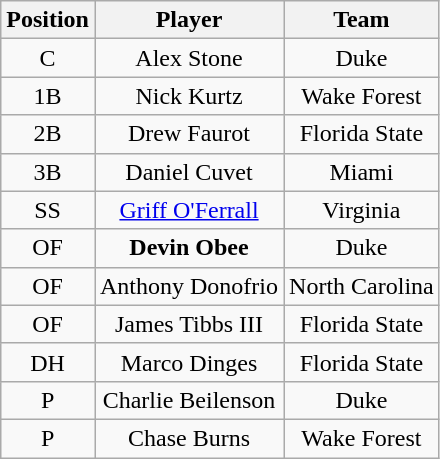<table class="wikitable" style="text-align: center;">
<tr>
<th>Position</th>
<th>Player</th>
<th>Team</th>
</tr>
<tr>
<td>C</td>
<td>Alex Stone</td>
<td>Duke</td>
</tr>
<tr>
<td>1B</td>
<td>Nick Kurtz</td>
<td>Wake Forest</td>
</tr>
<tr>
<td>2B</td>
<td>Drew Faurot</td>
<td>Florida State</td>
</tr>
<tr>
<td>3B</td>
<td>Daniel Cuvet</td>
<td>Miami</td>
</tr>
<tr>
<td>SS</td>
<td><a href='#'>Griff O'Ferrall</a></td>
<td>Virginia</td>
</tr>
<tr>
<td>OF</td>
<td><strong>Devin Obee</strong></td>
<td>Duke</td>
</tr>
<tr>
<td>OF</td>
<td>Anthony Donofrio</td>
<td>North Carolina</td>
</tr>
<tr>
<td>OF</td>
<td>James Tibbs III</td>
<td>Florida State</td>
</tr>
<tr>
<td>DH</td>
<td>Marco Dinges</td>
<td>Florida State</td>
</tr>
<tr>
<td>P</td>
<td>Charlie Beilenson</td>
<td>Duke</td>
</tr>
<tr>
<td>P</td>
<td>Chase Burns</td>
<td>Wake Forest</td>
</tr>
</table>
